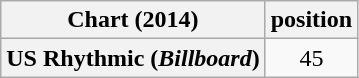<table class="wikitable sortable plainrowheaders">
<tr>
<th>Chart (2014)</th>
<th>position</th>
</tr>
<tr>
<th scope="row">US Rhythmic (<em>Billboard</em>)</th>
<td style="text-align:center">45</td>
</tr>
</table>
